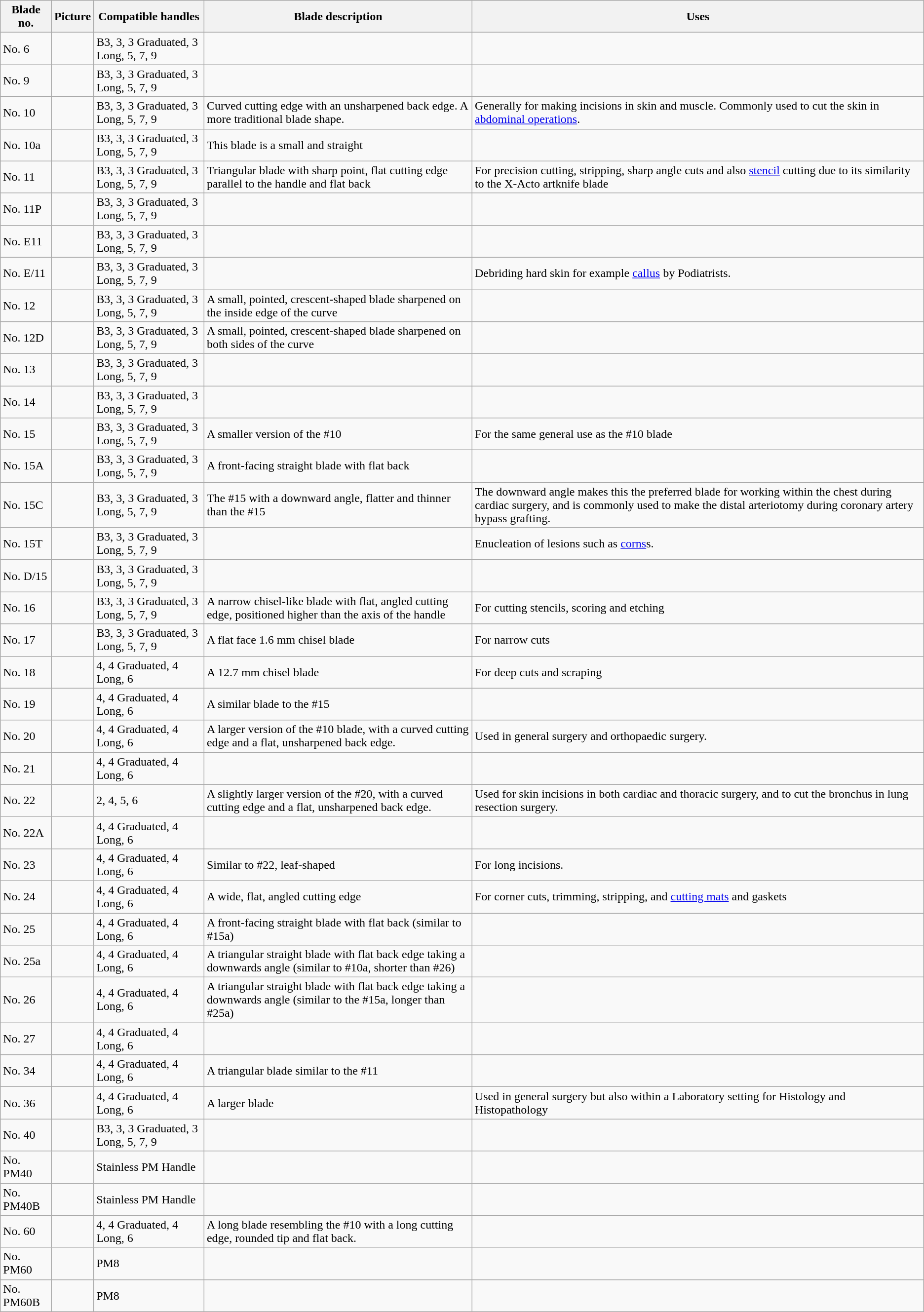<table class="wikitable">
<tr>
<th>Blade no.</th>
<th>Picture</th>
<th>Compatible handles</th>
<th>Blade description</th>
<th>Uses</th>
</tr>
<tr>
<td>No. 6</td>
<td></td>
<td>B3, 3, 3 Graduated, 3 Long, 5, 7, 9</td>
<td></td>
<td></td>
</tr>
<tr>
<td>No. 9</td>
<td></td>
<td>B3, 3, 3 Graduated, 3 Long, 5, 7, 9</td>
<td></td>
<td></td>
</tr>
<tr>
<td>No. 10</td>
<td></td>
<td>B3, 3, 3 Graduated, 3 Long, 5, 7, 9</td>
<td>Curved cutting edge with an unsharpened back edge. A more traditional blade shape.</td>
<td>Generally for making incisions in skin and muscle. Commonly used to cut the skin in <a href='#'>abdominal operations</a>.</td>
</tr>
<tr>
<td>No. 10a</td>
<td></td>
<td>B3, 3, 3 Graduated, 3 Long, 5, 7, 9</td>
<td>This blade is a small and straight</td>
<td></td>
</tr>
<tr>
<td>No. 11</td>
<td></td>
<td>B3, 3, 3 Graduated, 3 Long, 5, 7, 9</td>
<td>Triangular blade with sharp point, flat cutting edge parallel to the handle and flat back</td>
<td>For precision cutting, stripping, sharp angle cuts and also <a href='#'>stencil</a> cutting due to its similarity to the X-Acto artknife blade</td>
</tr>
<tr>
<td>No. 11P</td>
<td></td>
<td>B3, 3, 3 Graduated, 3 Long, 5, 7, 9</td>
<td></td>
<td></td>
</tr>
<tr>
<td>No. E11</td>
<td></td>
<td>B3, 3, 3 Graduated, 3 Long, 5, 7, 9</td>
<td></td>
<td></td>
</tr>
<tr>
<td>No. E/11</td>
<td></td>
<td>B3, 3, 3 Graduated, 3 Long, 5, 7, 9</td>
<td></td>
<td>Debriding hard skin for example <a href='#'>callus</a> by Podiatrists.</td>
</tr>
<tr>
<td>No. 12</td>
<td></td>
<td>B3, 3, 3 Graduated, 3 Long, 5, 7, 9</td>
<td>A small, pointed, crescent-shaped blade sharpened on the inside edge of the curve</td>
<td></td>
</tr>
<tr>
<td>No. 12D</td>
<td></td>
<td>B3, 3, 3 Graduated, 3 Long, 5, 7, 9</td>
<td>A small, pointed, crescent-shaped blade sharpened on both sides of the curve</td>
<td></td>
</tr>
<tr>
<td>No. 13</td>
<td></td>
<td>B3, 3, 3 Graduated, 3 Long, 5, 7, 9</td>
<td></td>
<td></td>
</tr>
<tr>
<td>No. 14</td>
<td></td>
<td>B3, 3, 3 Graduated, 3 Long, 5, 7, 9</td>
<td></td>
<td></td>
</tr>
<tr>
<td>No. 15</td>
<td></td>
<td>B3, 3, 3 Graduated, 3 Long, 5, 7, 9</td>
<td>A smaller version of the #10</td>
<td>For the same general use as the #10 blade</td>
</tr>
<tr>
<td>No. 15A</td>
<td></td>
<td>B3, 3, 3 Graduated, 3 Long, 5, 7, 9</td>
<td>A front-facing straight blade with flat back</td>
<td></td>
</tr>
<tr>
<td>No. 15C</td>
<td></td>
<td>B3, 3, 3 Graduated, 3 Long, 5, 7, 9</td>
<td>The #15 with a downward angle, flatter and thinner than the #15</td>
<td>The downward angle makes this the preferred blade for working within the chest during cardiac surgery, and is commonly used to make the distal arteriotomy during coronary artery bypass grafting.</td>
</tr>
<tr>
<td>No. 15T</td>
<td></td>
<td>B3, 3, 3 Graduated, 3 Long, 5, 7, 9</td>
<td></td>
<td>Enucleation of lesions such as <a href='#'>corns</a>s.</td>
</tr>
<tr>
<td>No. D/15</td>
<td></td>
<td>B3, 3, 3 Graduated, 3 Long, 5, 7, 9</td>
<td></td>
<td></td>
</tr>
<tr>
<td>No. 16</td>
<td></td>
<td>B3, 3, 3 Graduated, 3 Long, 5, 7, 9</td>
<td>A narrow chisel-like blade with flat, angled cutting edge, positioned higher than the axis of the handle</td>
<td>For cutting stencils, scoring and etching</td>
</tr>
<tr>
<td>No. 17</td>
<td></td>
<td>B3, 3, 3 Graduated, 3 Long, 5, 7, 9</td>
<td>A flat face 1.6 mm chisel blade</td>
<td>For narrow cuts</td>
</tr>
<tr>
<td>No. 18</td>
<td></td>
<td>4, 4 Graduated, 4 Long, 6</td>
<td>A 12.7 mm chisel blade</td>
<td>For deep cuts and scraping</td>
</tr>
<tr>
<td>No. 19</td>
<td></td>
<td>4, 4 Graduated, 4 Long, 6</td>
<td>A similar blade to the #15</td>
<td></td>
</tr>
<tr>
<td>No. 20</td>
<td></td>
<td>4, 4 Graduated, 4 Long, 6</td>
<td>A larger version of the #10 blade, with a curved cutting edge and a flat, unsharpened back edge.</td>
<td>Used in general surgery and orthopaedic surgery.</td>
</tr>
<tr>
<td>No. 21</td>
<td></td>
<td>4, 4 Graduated, 4 Long, 6</td>
<td></td>
<td></td>
</tr>
<tr>
<td>No. 22</td>
<td></td>
<td>2, 4, 5, 6</td>
<td>A slightly larger version of the #20, with a curved cutting edge and a flat, unsharpened back edge.</td>
<td>Used for skin incisions in both cardiac and thoracic surgery, and to cut the bronchus in lung resection surgery.</td>
</tr>
<tr>
<td>No. 22A</td>
<td></td>
<td>4, 4 Graduated, 4 Long, 6</td>
<td></td>
<td></td>
</tr>
<tr>
<td>No. 23</td>
<td></td>
<td>4, 4 Graduated, 4 Long, 6</td>
<td>Similar to #22, leaf-shaped</td>
<td>For long incisions.</td>
</tr>
<tr>
<td>No. 24</td>
<td></td>
<td>4, 4 Graduated, 4 Long, 6</td>
<td>A wide, flat, angled cutting edge</td>
<td>For corner cuts, trimming, stripping, and <a href='#'>cutting mats</a> and gaskets</td>
</tr>
<tr>
<td>No. 25</td>
<td></td>
<td>4, 4 Graduated, 4 Long, 6</td>
<td>A front-facing straight blade with flat back (similar to #15a)</td>
<td></td>
</tr>
<tr>
<td>No. 25a</td>
<td></td>
<td>4, 4 Graduated, 4 Long, 6</td>
<td>A triangular straight blade with flat back edge taking a downwards angle (similar to #10a, shorter than #26)</td>
<td></td>
</tr>
<tr>
<td>No. 26</td>
<td></td>
<td>4, 4 Graduated, 4 Long, 6</td>
<td>A triangular straight blade with flat back edge taking a downwards angle (similar to the #15a, longer than #25a)</td>
<td></td>
</tr>
<tr>
<td>No. 27</td>
<td></td>
<td>4, 4 Graduated, 4 Long, 6</td>
<td></td>
<td></td>
</tr>
<tr>
<td>No. 34</td>
<td></td>
<td>4, 4 Graduated, 4 Long, 6</td>
<td>A triangular blade similar to the #11</td>
<td></td>
</tr>
<tr>
<td>No. 36</td>
<td></td>
<td>4, 4 Graduated, 4 Long, 6</td>
<td>A larger blade</td>
<td>Used in general surgery but also within a Laboratory setting for Histology and Histopathology</td>
</tr>
<tr>
<td>No. 40</td>
<td></td>
<td>B3, 3, 3 Graduated, 3 Long, 5, 7, 9</td>
<td></td>
<td></td>
</tr>
<tr>
<td>No. PM40</td>
<td></td>
<td>Stainless PM Handle</td>
<td></td>
<td></td>
</tr>
<tr>
<td>No. PM40B</td>
<td></td>
<td>Stainless PM Handle</td>
<td></td>
<td></td>
</tr>
<tr>
<td>No. 60</td>
<td></td>
<td>4, 4 Graduated, 4 Long, 6</td>
<td>A long blade resembling the #10 with a long cutting edge, rounded tip and flat back.</td>
<td></td>
</tr>
<tr>
<td>No. PM60</td>
<td></td>
<td>PM8</td>
<td></td>
<td></td>
</tr>
<tr>
<td>No. PM60B</td>
<td></td>
<td>PM8</td>
<td></td>
<td></td>
</tr>
</table>
